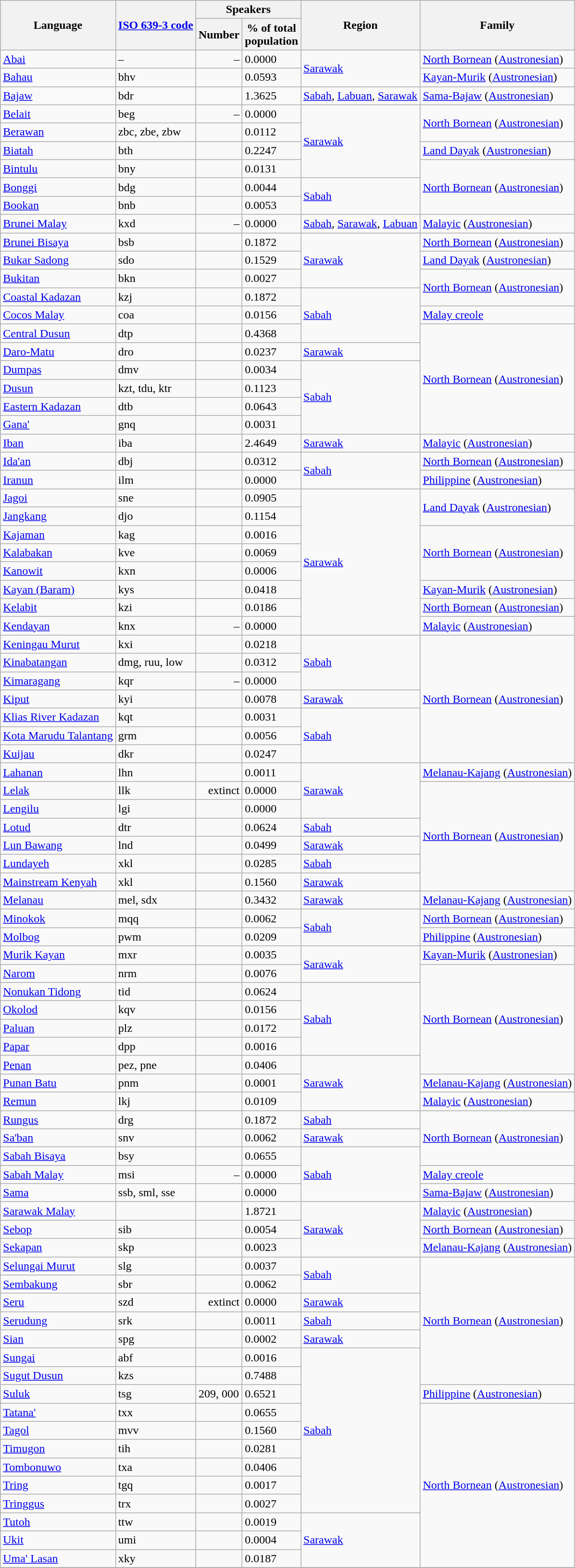<table class="wikitable sortable">
<tr>
<th rowspan=2>Language</th>
<th rowspan=2><a href='#'>ISO 639-3 code</a></th>
<th colspan=2>Speakers</th>
<th rowspan=2>Region</th>
<th rowspan=2>Family</th>
</tr>
<tr>
<th>Number</th>
<th>% of total<br>population</th>
</tr>
<tr>
<td><a href='#'>Abai</a></td>
<td>–</td>
<td style="text-align: right;">–</td>
<td>0.0000</td>
<td rowspan="2"><a href='#'>Sarawak</a></td>
<td><a href='#'>North Bornean</a> (<a href='#'>Austronesian</a>)</td>
</tr>
<tr>
<td><a href='#'>Bahau</a></td>
<td>bhv</td>
<td style="text-align: right;"></td>
<td>0.0593</td>
<td><a href='#'>Kayan-Murik</a> (<a href='#'>Austronesian</a>)</td>
</tr>
<tr>
<td><a href='#'>Bajaw</a></td>
<td>bdr</td>
<td style="text-align: right;"></td>
<td>1.3625</td>
<td><a href='#'>Sabah</a>, <a href='#'>Labuan</a>, <a href='#'>Sarawak</a></td>
<td><a href='#'>Sama-Bajaw</a> (<a href='#'>Austronesian</a>)</td>
</tr>
<tr>
<td><a href='#'>Belait</a></td>
<td>beg</td>
<td style="text-align: right;">–</td>
<td>0.0000</td>
<td rowspan="4"><a href='#'>Sarawak</a></td>
<td rowspan="2"><a href='#'>North Bornean</a> (<a href='#'>Austronesian</a>)</td>
</tr>
<tr>
<td><a href='#'>Berawan</a></td>
<td>zbc, zbe, zbw</td>
<td style="text-align: right;"></td>
<td>0.0112</td>
</tr>
<tr>
<td><a href='#'>Biatah</a></td>
<td>bth</td>
<td style="text-align: right;"></td>
<td>0.2247</td>
<td><a href='#'>Land Dayak</a> (<a href='#'>Austronesian</a>)</td>
</tr>
<tr>
<td><a href='#'>Bintulu</a></td>
<td>bny</td>
<td style="text-align: right;"></td>
<td>0.0131</td>
<td rowspan="3"><a href='#'>North Bornean</a> (<a href='#'>Austronesian</a>)</td>
</tr>
<tr>
<td><a href='#'>Bonggi</a></td>
<td>bdg</td>
<td style="text-align: right;"></td>
<td>0.0044</td>
<td rowspan="2"><a href='#'>Sabah</a></td>
</tr>
<tr>
<td><a href='#'>Bookan</a></td>
<td>bnb</td>
<td style="text-align: right;"></td>
<td>0.0053</td>
</tr>
<tr>
<td><a href='#'>Brunei Malay</a></td>
<td>kxd</td>
<td style="text-align: right;">–</td>
<td>0.0000</td>
<td><a href='#'>Sabah</a>, <a href='#'>Sarawak</a>, <a href='#'>Labuan</a></td>
<td><a href='#'>Malayic</a> (<a href='#'>Austronesian</a>)</td>
</tr>
<tr>
<td><a href='#'>Brunei Bisaya</a></td>
<td>bsb</td>
<td style="text-align: right;"></td>
<td>0.1872</td>
<td rowspan="3"><a href='#'>Sarawak</a></td>
<td><a href='#'>North Bornean</a> (<a href='#'>Austronesian</a>)</td>
</tr>
<tr>
<td><a href='#'>Bukar Sadong</a></td>
<td>sdo</td>
<td style="text-align: right;"></td>
<td>0.1529</td>
<td><a href='#'>Land Dayak</a> (<a href='#'>Austronesian</a>)</td>
</tr>
<tr>
<td><a href='#'>Bukitan</a></td>
<td>bkn</td>
<td style="text-align: right;"></td>
<td>0.0027</td>
<td rowspan="2"><a href='#'>North Bornean</a> (<a href='#'>Austronesian</a>)</td>
</tr>
<tr>
<td><a href='#'>Coastal Kadazan</a></td>
<td>kzj</td>
<td style="text-align: right;"></td>
<td>0.1872</td>
<td rowspan="3"><a href='#'>Sabah</a></td>
</tr>
<tr>
<td><a href='#'>Cocos Malay</a></td>
<td>coa</td>
<td style="text-align: right;"></td>
<td>0.0156</td>
<td><a href='#'>Malay creole</a></td>
</tr>
<tr>
<td><a href='#'>Central Dusun</a></td>
<td>dtp</td>
<td style="text-align: right;"></td>
<td>0.4368</td>
<td rowspan="6"><a href='#'>North Bornean</a> (<a href='#'>Austronesian</a>)</td>
</tr>
<tr>
<td><a href='#'>Daro-Matu</a></td>
<td>dro</td>
<td style="text-align: right;"></td>
<td>0.0237</td>
<td><a href='#'>Sarawak</a></td>
</tr>
<tr>
<td><a href='#'>Dumpas</a></td>
<td>dmv</td>
<td style="text-align: right;"></td>
<td>0.0034</td>
<td rowspan="4"><a href='#'>Sabah</a></td>
</tr>
<tr>
<td><a href='#'>Dusun</a></td>
<td>kzt, tdu, ktr</td>
<td style="text-align: right;"></td>
<td>0.1123</td>
</tr>
<tr>
<td><a href='#'>Eastern Kadazan</a></td>
<td>dtb</td>
<td style="text-align: right;"></td>
<td>0.0643</td>
</tr>
<tr>
<td><a href='#'>Gana'</a></td>
<td>gnq</td>
<td style="text-align: right;"></td>
<td>0.0031</td>
</tr>
<tr>
<td><a href='#'>Iban</a></td>
<td>iba</td>
<td style="text-align: right;"></td>
<td>2.4649</td>
<td><a href='#'>Sarawak</a></td>
<td><a href='#'>Malayic</a> (<a href='#'>Austronesian</a>)</td>
</tr>
<tr>
<td><a href='#'>Ida'an</a></td>
<td>dbj</td>
<td style="text-align: right;"></td>
<td>0.0312</td>
<td rowspan="2"><a href='#'>Sabah</a></td>
<td><a href='#'>North Bornean</a> (<a href='#'>Austronesian</a>)</td>
</tr>
<tr>
<td><a href='#'>Iranun</a></td>
<td>ilm</td>
<td style="text-align: right;"></td>
<td>0.0000</td>
<td><a href='#'>Philippine</a> (<a href='#'>Austronesian</a>)</td>
</tr>
<tr>
<td><a href='#'>Jagoi</a></td>
<td>sne</td>
<td style="text-align: right;"></td>
<td>0.0905</td>
<td rowspan="8"><a href='#'>Sarawak</a></td>
<td rowspan="2"><a href='#'>Land Dayak</a> (<a href='#'>Austronesian</a>)</td>
</tr>
<tr>
<td><a href='#'>Jangkang</a></td>
<td>djo</td>
<td style="text-align: right;"></td>
<td>0.1154</td>
</tr>
<tr>
<td><a href='#'>Kajaman</a></td>
<td>kag</td>
<td style="text-align: right;"></td>
<td>0.0016</td>
<td rowspan="3"><a href='#'>North Bornean</a> (<a href='#'>Austronesian</a>)</td>
</tr>
<tr>
<td><a href='#'>Kalabakan</a></td>
<td>kve</td>
<td style="text-align: right;"></td>
<td>0.0069</td>
</tr>
<tr>
<td><a href='#'>Kanowit</a></td>
<td>kxn</td>
<td style="text-align: right;"></td>
<td>0.0006</td>
</tr>
<tr>
<td><a href='#'>Kayan (Baram)</a></td>
<td>kys</td>
<td style="text-align: right;"></td>
<td>0.0418</td>
<td><a href='#'>Kayan-Murik</a> (<a href='#'>Austronesian</a>)</td>
</tr>
<tr>
<td><a href='#'>Kelabit</a></td>
<td>kzi</td>
<td style="text-align: right;"></td>
<td>0.0186</td>
<td><a href='#'>North Bornean</a> (<a href='#'>Austronesian</a>)</td>
</tr>
<tr>
<td><a href='#'>Kendayan</a></td>
<td>knx</td>
<td style="text-align: right;">–</td>
<td>0.0000</td>
<td><a href='#'>Malayic</a> (<a href='#'>Austronesian</a>)</td>
</tr>
<tr>
<td><a href='#'>Keningau Murut</a></td>
<td>kxi</td>
<td style="text-align: right;"></td>
<td>0.0218</td>
<td rowspan="3"><a href='#'>Sabah</a></td>
<td rowspan="7"><a href='#'>North Bornean</a> (<a href='#'>Austronesian</a>)</td>
</tr>
<tr>
<td><a href='#'>Kinabatangan</a></td>
<td>dmg, ruu, low</td>
<td style="text-align: right;"></td>
<td>0.0312</td>
</tr>
<tr>
<td><a href='#'>Kimaragang</a></td>
<td>kqr</td>
<td style="text-align: right;">–</td>
<td>0.0000</td>
</tr>
<tr>
<td><a href='#'>Kiput</a></td>
<td>kyi</td>
<td style="text-align: right;"></td>
<td>0.0078</td>
<td><a href='#'>Sarawak</a></td>
</tr>
<tr>
<td><a href='#'>Klias River Kadazan</a></td>
<td>kqt</td>
<td style="text-align: right;"></td>
<td>0.0031</td>
<td rowspan="3"><a href='#'>Sabah</a></td>
</tr>
<tr>
<td><a href='#'>Kota Marudu Talantang</a></td>
<td>grm</td>
<td style="text-align: right;"></td>
<td>0.0056</td>
</tr>
<tr>
<td><a href='#'>Kuijau</a></td>
<td>dkr</td>
<td style="text-align: right;"></td>
<td>0.0247</td>
</tr>
<tr>
<td><a href='#'>Lahanan</a></td>
<td>lhn</td>
<td style="text-align: right;"></td>
<td>0.0011</td>
<td rowspan="3"><a href='#'>Sarawak</a></td>
<td><a href='#'>Melanau-Kajang</a> (<a href='#'>Austronesian</a>)</td>
</tr>
<tr>
<td><a href='#'>Lelak</a></td>
<td>llk</td>
<td style="text-align: right;">extinct</td>
<td>0.0000</td>
<td rowspan="6"><a href='#'>North Bornean</a> (<a href='#'>Austronesian</a>)</td>
</tr>
<tr>
<td><a href='#'>Lengilu</a></td>
<td>lgi</td>
<td style="text-align: right;"></td>
<td>0.0000</td>
</tr>
<tr>
<td><a href='#'>Lotud</a></td>
<td>dtr</td>
<td style="text-align: right;"></td>
<td>0.0624</td>
<td><a href='#'>Sabah</a></td>
</tr>
<tr>
<td><a href='#'>Lun Bawang</a></td>
<td>lnd</td>
<td style="text-align: right;"></td>
<td>0.0499</td>
<td><a href='#'>Sarawak</a></td>
</tr>
<tr>
<td><a href='#'>Lundayeh</a></td>
<td>xkl</td>
<td style="text-align:right;"></td>
<td>0.0285</td>
<td><a href='#'>Sabah</a></td>
</tr>
<tr>
<td><a href='#'>Mainstream Kenyah</a></td>
<td>xkl</td>
<td style="text-align: right;"></td>
<td>0.1560</td>
<td><a href='#'>Sarawak</a></td>
</tr>
<tr>
<td><a href='#'>Melanau</a></td>
<td>mel, sdx</td>
<td style="text-align: right;"></td>
<td>0.3432</td>
<td><a href='#'>Sarawak</a></td>
<td><a href='#'>Melanau-Kajang</a> (<a href='#'>Austronesian</a>)</td>
</tr>
<tr>
<td><a href='#'>Minokok</a></td>
<td>mqq</td>
<td style="text-align: right;"></td>
<td>0.0062</td>
<td rowspan="2"><a href='#'>Sabah</a></td>
<td><a href='#'>North Bornean</a> (<a href='#'>Austronesian</a>)</td>
</tr>
<tr>
<td><a href='#'>Molbog</a></td>
<td>pwm</td>
<td style="text-align: right;"></td>
<td>0.0209</td>
<td><a href='#'>Philippine</a> (<a href='#'>Austronesian</a>)</td>
</tr>
<tr>
<td><a href='#'>Murik Kayan</a></td>
<td>mxr</td>
<td style="text-align: right;"></td>
<td>0.0035</td>
<td rowspan="2"><a href='#'>Sarawak</a></td>
<td><a href='#'>Kayan-Murik</a> (<a href='#'>Austronesian</a>)</td>
</tr>
<tr>
<td><a href='#'>Narom</a></td>
<td>nrm</td>
<td style="text-align: right;"></td>
<td>0.0076</td>
<td rowspan="6"><a href='#'>North Bornean</a> (<a href='#'>Austronesian</a>)</td>
</tr>
<tr>
<td><a href='#'>Nonukan Tidong</a></td>
<td>tid</td>
<td style="text-align: right;"></td>
<td>0.0624</td>
<td rowspan="4"><a href='#'>Sabah</a></td>
</tr>
<tr>
<td><a href='#'>Okolod</a></td>
<td>kqv</td>
<td style="text-align: right;"></td>
<td>0.0156</td>
</tr>
<tr>
<td><a href='#'>Paluan</a></td>
<td>plz</td>
<td style="text-align: right;"></td>
<td>0.0172</td>
</tr>
<tr>
<td><a href='#'>Papar</a></td>
<td>dpp</td>
<td style="text-align: right;"></td>
<td>0.0016</td>
</tr>
<tr>
<td><a href='#'>Penan</a></td>
<td>pez, pne</td>
<td style="text-align: right;"></td>
<td>0.0406</td>
<td rowspan="3"><a href='#'>Sarawak</a></td>
</tr>
<tr>
<td><a href='#'>Punan Batu</a></td>
<td>pnm</td>
<td style="text-align: right;"></td>
<td>0.0001</td>
<td><a href='#'>Melanau-Kajang</a> (<a href='#'>Austronesian</a>)</td>
</tr>
<tr>
<td><a href='#'>Remun</a></td>
<td>lkj</td>
<td style="text-align: right;"></td>
<td>0.0109</td>
<td><a href='#'>Malayic</a> (<a href='#'>Austronesian</a>)</td>
</tr>
<tr>
<td><a href='#'>Rungus</a></td>
<td>drg</td>
<td style="text-align: right;"></td>
<td>0.1872</td>
<td><a href='#'>Sabah</a></td>
<td rowspan="3"><a href='#'>North Bornean</a> (<a href='#'>Austronesian</a>)</td>
</tr>
<tr>
<td><a href='#'>Sa'ban</a></td>
<td>snv</td>
<td style="text-align: right;"></td>
<td>0.0062</td>
<td><a href='#'>Sarawak</a></td>
</tr>
<tr>
<td><a href='#'>Sabah Bisaya</a></td>
<td>bsy</td>
<td style="text-align: right;"></td>
<td>0.0655</td>
<td rowspan="3"><a href='#'>Sabah</a></td>
</tr>
<tr>
<td><a href='#'>Sabah Malay</a></td>
<td>msi</td>
<td style="text-align: right;">–</td>
<td>0.0000</td>
<td><a href='#'>Malay creole</a></td>
</tr>
<tr>
<td><a href='#'>Sama</a></td>
<td>ssb, sml, sse</td>
<td style="text-align: right;"></td>
<td>0.0000</td>
<td><a href='#'>Sama-Bajaw</a> (<a href='#'>Austronesian</a>)</td>
</tr>
<tr>
<td><a href='#'>Sarawak Malay</a></td>
<td></td>
<td style="text-align: right;"></td>
<td>1.8721</td>
<td rowspan="3"><a href='#'>Sarawak</a></td>
<td><a href='#'>Malayic</a> (<a href='#'>Austronesian</a>)</td>
</tr>
<tr>
<td><a href='#'>Sebop</a></td>
<td>sib</td>
<td style="text-align: right;"></td>
<td>0.0054</td>
<td><a href='#'>North Bornean</a> (<a href='#'>Austronesian</a>)</td>
</tr>
<tr>
<td><a href='#'>Sekapan</a></td>
<td>skp</td>
<td style="text-align: right;"></td>
<td>0.0023</td>
<td><a href='#'>Melanau-Kajang</a> (<a href='#'>Austronesian</a>)</td>
</tr>
<tr>
<td><a href='#'>Selungai Murut</a></td>
<td>slg</td>
<td style="text-align: right;"></td>
<td>0.0037</td>
<td rowspan="2"><a href='#'>Sabah</a></td>
<td rowspan="7"><a href='#'>North Bornean</a> (<a href='#'>Austronesian</a>)</td>
</tr>
<tr>
<td><a href='#'>Sembakung</a></td>
<td>sbr</td>
<td style="text-align: right;"></td>
<td>0.0062</td>
</tr>
<tr>
<td><a href='#'>Seru</a></td>
<td>szd</td>
<td style="text-align: right;">extinct</td>
<td>0.0000</td>
<td><a href='#'>Sarawak</a></td>
</tr>
<tr>
<td><a href='#'>Serudung</a></td>
<td>srk</td>
<td style="text-align: right;"></td>
<td>0.0011</td>
<td><a href='#'>Sabah</a></td>
</tr>
<tr>
<td><a href='#'>Sian</a></td>
<td>spg</td>
<td style="text-align: right;"></td>
<td>0.0002</td>
<td><a href='#'>Sarawak</a></td>
</tr>
<tr>
<td><a href='#'>Sungai</a></td>
<td>abf</td>
<td style="text-align: right;"></td>
<td>0.0016</td>
<td rowspan="9"><a href='#'>Sabah</a></td>
</tr>
<tr>
<td><a href='#'>Sugut Dusun</a></td>
<td>kzs</td>
<td style="text-align: right;"></td>
<td>0.7488</td>
</tr>
<tr>
<td><a href='#'>Suluk</a></td>
<td>tsg</td>
<td>209, 000</td>
<td>0.6521</td>
<td><a href='#'>Philippine</a> (<a href='#'>Austronesian</a>)</td>
</tr>
<tr>
<td><a href='#'>Tatana'</a></td>
<td>txx</td>
<td style="text-align: right;"></td>
<td>0.0655</td>
<td rowspan="9"><a href='#'>North Bornean</a> (<a href='#'>Austronesian</a>)</td>
</tr>
<tr>
<td><a href='#'>Tagol</a></td>
<td>mvv</td>
<td style="text-align: right;"></td>
<td>0.1560</td>
</tr>
<tr>
<td><a href='#'>Timugon</a></td>
<td>tih</td>
<td style="text-align: right;"></td>
<td>0.0281</td>
</tr>
<tr>
<td><a href='#'>Tombonuwo</a></td>
<td>txa</td>
<td style="text-align: right;"></td>
<td>0.0406</td>
</tr>
<tr>
<td><a href='#'>Tring</a></td>
<td>tgq</td>
<td style="text-align: right;"></td>
<td>0.0017</td>
</tr>
<tr>
<td><a href='#'>Tringgus</a></td>
<td>trx</td>
<td style="text-align: right;"></td>
<td>0.0027</td>
</tr>
<tr>
<td><a href='#'>Tutoh</a></td>
<td>ttw</td>
<td style="text-align: right;"></td>
<td>0.0019</td>
<td rowspan="3"><a href='#'>Sarawak</a></td>
</tr>
<tr>
<td><a href='#'>Ukit</a></td>
<td>umi</td>
<td style="text-align: right;"></td>
<td>0.0004</td>
</tr>
<tr>
<td><a href='#'>Uma' Lasan</a></td>
<td>xky</td>
<td style="text-align: right;"></td>
<td>0.0187</td>
</tr>
<tr>
</tr>
</table>
